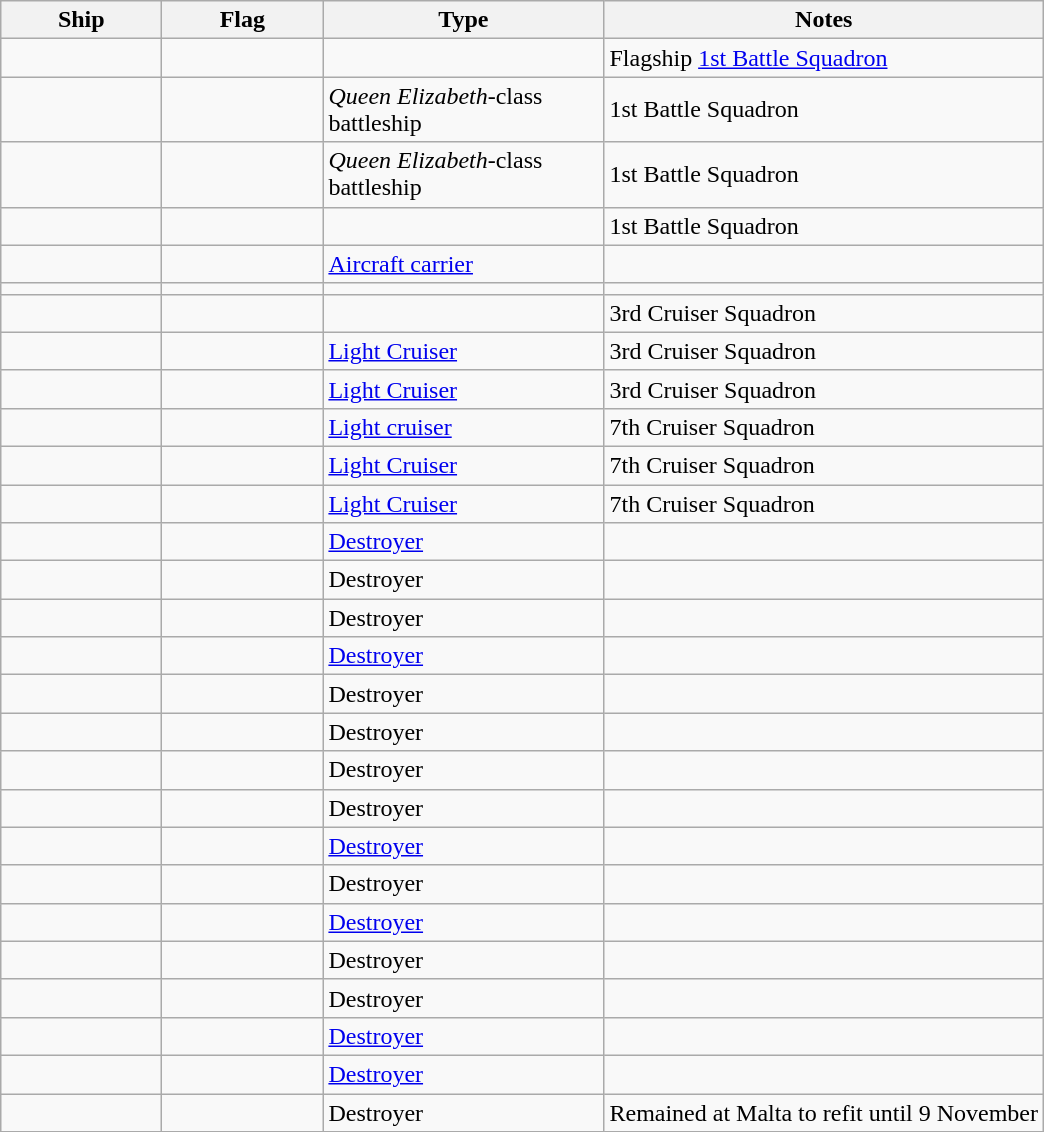<table class="wikitable sortable">
<tr>
<th scope="col" width="100px">Ship</th>
<th scope="col" width="100px">Flag</th>
<th scope="col" width="180px">Type</th>
<th>Notes</th>
</tr>
<tr>
<td align="left"></td>
<td align="left"></td>
<td align="left"></td>
<td align="left">Flagship <a href='#'>1st Battle Squadron</a></td>
</tr>
<tr>
<td align="left"></td>
<td align="left"></td>
<td align="left"><em>Queen Elizabeth</em>-class battleship</td>
<td align="left">1st Battle Squadron</td>
</tr>
<tr>
<td align="left"></td>
<td align="left"></td>
<td align="left"><em>Queen Elizabeth</em>-class battleship</td>
<td align="left">1st Battle Squadron</td>
</tr>
<tr>
<td align="left"></td>
<td align="left"></td>
<td align="left"></td>
<td align="left">1st Battle Squadron</td>
</tr>
<tr>
<td align="left"></td>
<td align="left"></td>
<td align="left"><a href='#'>Aircraft carrier</a></td>
<td align="left"></td>
</tr>
<tr>
<td align="left"></td>
<td align="left"></td>
<td align="left"></td>
<td align="left"></td>
</tr>
<tr>
<td align="left"></td>
<td align="left"></td>
<td align="left"></td>
<td align="left">3rd Cruiser Squadron</td>
</tr>
<tr>
<td align="left"></td>
<td align="left"></td>
<td align="left"><a href='#'>Light Cruiser</a></td>
<td align="left">3rd Cruiser Squadron</td>
</tr>
<tr>
<td align="left"></td>
<td align="left"></td>
<td align="left"><a href='#'>Light Cruiser</a></td>
<td align="left">3rd Cruiser Squadron</td>
</tr>
<tr>
<td align="left"></td>
<td align="left"></td>
<td align="left"><a href='#'>Light cruiser</a></td>
<td align="left">7th Cruiser Squadron</td>
</tr>
<tr>
<td align="left"></td>
<td align="left"></td>
<td align="left"><a href='#'>Light Cruiser</a></td>
<td align="left">7th Cruiser Squadron</td>
</tr>
<tr>
<td align="left"></td>
<td align="left"></td>
<td align="left"><a href='#'>Light Cruiser</a></td>
<td align="left">7th Cruiser Squadron</td>
</tr>
<tr>
<td align="left"></td>
<td align="left"></td>
<td align="left"><a href='#'>Destroyer</a></td>
<td align="left"></td>
</tr>
<tr>
<td align="left"></td>
<td align="left"></td>
<td align="left">Destroyer</td>
<td align="left"></td>
</tr>
<tr>
<td align="left"></td>
<td align="left"></td>
<td align="left">Destroyer</td>
<td align="left"></td>
</tr>
<tr>
<td align="left"></td>
<td align="left"></td>
<td align="left"><a href='#'>Destroyer</a></td>
<td align="left"></td>
</tr>
<tr>
<td align="left"></td>
<td align="left"></td>
<td align="left">Destroyer</td>
<td align="left"></td>
</tr>
<tr>
<td align="left"></td>
<td align="left"></td>
<td align="left">Destroyer</td>
<td align="left"></td>
</tr>
<tr>
<td align="left"></td>
<td align="left"></td>
<td align="left">Destroyer</td>
<td align="left"></td>
</tr>
<tr>
<td align="left"></td>
<td align="left"></td>
<td align="left">Destroyer</td>
<td align="left"></td>
</tr>
<tr>
<td align="left"></td>
<td align="left"></td>
<td align="left"><a href='#'>Destroyer</a></td>
<td align="left"></td>
</tr>
<tr>
<td align="left"></td>
<td align="left"></td>
<td align="left">Destroyer</td>
<td align="left"></td>
</tr>
<tr>
<td align="left"></td>
<td align="left"></td>
<td align="left"><a href='#'>Destroyer</a></td>
<td align="left"></td>
</tr>
<tr>
<td align="left"></td>
<td align="left"></td>
<td align="left">Destroyer</td>
<td align="left"></td>
</tr>
<tr>
<td align="left"></td>
<td align="left"></td>
<td align="left">Destroyer</td>
<td align="left"></td>
</tr>
<tr>
<td align="left"></td>
<td align="left"></td>
<td align="left"><a href='#'>Destroyer</a></td>
<td align="left"></td>
</tr>
<tr>
<td align="left"></td>
<td align="left"></td>
<td align="left"><a href='#'>Destroyer</a></td>
<td align="left"></td>
</tr>
<tr>
<td align="left"></td>
<td align="left"></td>
<td align="left">Destroyer</td>
<td align="left">Remained at Malta to refit until 9 November</td>
</tr>
<tr>
</tr>
</table>
